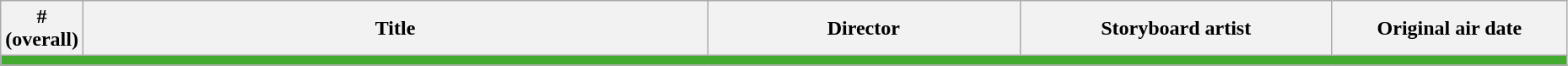<table class="wikitable" style="width:98%;">
<tr>
<th width= 5%>#<br>(overall)</th>
<th width=40%>Title</th>
<th width=20%>Director</th>
<th width=20%>Storyboard artist</th>
<th width=15%>Original air date</th>
</tr>
<tr>
<td colspan="5" style="background:#43AC30;"></td>
</tr>
<tr>
</tr>
</table>
